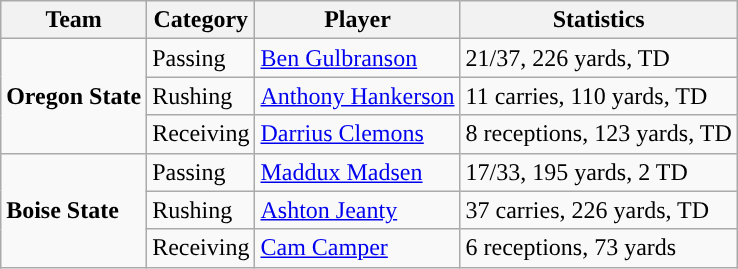<table class="wikitable" style="float: right;">
<tr>
<th>Team</th>
<th>Category</th>
<th>Player</th>
<th>Statistics</th>
</tr>
<tr>
<td rowspan=3><strong>Oregon State</strong></td>
<td>Passing</td>
<td><a href='#'>Ben Gulbranson</a></td>
<td>21/37, 226 yards, TD</td>
</tr>
<tr>
<td>Rushing</td>
<td><a href='#'>Anthony Hankerson</a></td>
<td>11 carries, 110 yards, TD</td>
</tr>
<tr>
<td>Receiving</td>
<td><a href='#'>Darrius Clemons</a></td>
<td>8 receptions, 123 yards, TD</td>
</tr>
<tr>
<td rowspan=3><strong>Boise State</strong></td>
<td>Passing</td>
<td><a href='#'>Maddux Madsen</a></td>
<td>17/33, 195 yards, 2 TD</td>
</tr>
<tr>
<td>Rushing</td>
<td><a href='#'>Ashton Jeanty</a></td>
<td>37 carries, 226 yards, TD</td>
</tr>
<tr>
<td>Receiving</td>
<td><a href='#'>Cam Camper</a></td>
<td>6 receptions, 73 yards</td>
</tr>
</table>
